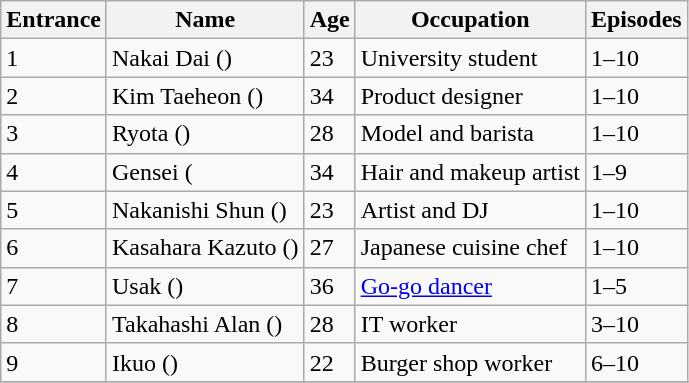<table class="wikitable sortable">
<tr>
<th>Entrance</th>
<th>Name</th>
<th>Age</th>
<th>Occupation</th>
<th>Episodes</th>
</tr>
<tr>
<td>1</td>
<td>Nakai Dai ()</td>
<td>23</td>
<td>University student</td>
<td>1–10</td>
</tr>
<tr>
<td>2</td>
<td>Kim Taeheon ()</td>
<td>34</td>
<td>Product designer</td>
<td>1–10</td>
</tr>
<tr>
<td>3</td>
<td>Ryota ()</td>
<td>28</td>
<td>Model and barista</td>
<td>1–10</td>
</tr>
<tr>
<td>4</td>
<td {{nowrap>Gensei (</td>
<td>34</td>
<td>Hair and makeup artist</td>
<td>1–9</td>
</tr>
<tr>
<td>5</td>
<td>Nakanishi Shun ()</td>
<td>23</td>
<td>Artist and DJ</td>
<td>1–10</td>
</tr>
<tr>
<td>6</td>
<td>Kasahara Kazuto ()</td>
<td>27</td>
<td>Japanese cuisine chef</td>
<td>1–10</td>
</tr>
<tr>
<td>7</td>
<td>Usak ()</td>
<td>36</td>
<td><a href='#'>Go-go dancer</a></td>
<td>1–5</td>
</tr>
<tr>
<td>8</td>
<td>Takahashi Alan ()</td>
<td>28</td>
<td>IT worker</td>
<td>3–10</td>
</tr>
<tr>
<td>9</td>
<td>Ikuo ()</td>
<td>22</td>
<td>Burger shop worker</td>
<td>6–10</td>
</tr>
<tr>
</tr>
</table>
